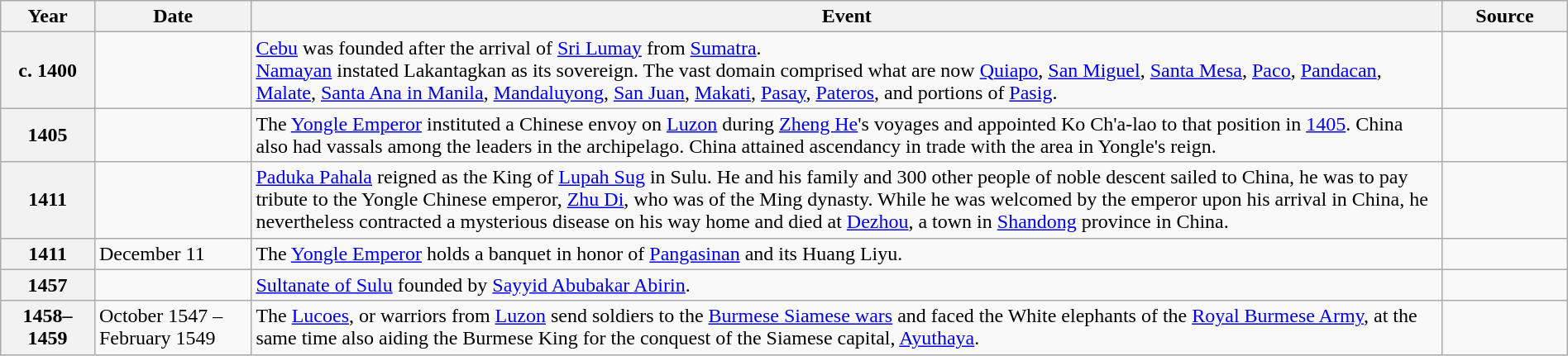<table class="wikitable toptextcells" style="width:100%;">
<tr>
<th scope="col" style="width:6%;">Year</th>
<th scope="col" style="width:10%;">Date</th>
<th scope="col">Event</th>
<th scope="col" style="width:8%;">Source</th>
</tr>
<tr>
<th>c. 1400</th>
<td></td>
<td><a href='#'>Cebu</a> was founded after the arrival of <a href='#'>Sri Lumay</a> from <a href='#'>Sumatra</a>.<br><a href='#'>Namayan</a> instated Lakantagkan as its sovereign. The vast domain comprised what are now <a href='#'>Quiapo</a>, <a href='#'>San Miguel</a>, <a href='#'>Santa Mesa</a>, <a href='#'>Paco</a>, <a href='#'>Pandacan</a>, <a href='#'>Malate</a>, <a href='#'>Santa Ana in Manila</a>, <a href='#'>Mandaluyong</a>, <a href='#'>San Juan</a>, <a href='#'>Makati</a>, <a href='#'>Pasay</a>, <a href='#'>Pateros</a>, and portions of <a href='#'>Pasig</a>.</td>
<td></td>
</tr>
<tr>
<th scope="row">1405</th>
<td></td>
<td>The <a href='#'>Yongle Emperor</a> instituted a Chinese envoy on <a href='#'>Luzon</a> during <a href='#'>Zheng He</a>'s voyages and appointed Ko Ch'a-lao to that position in <a href='#'>1405</a>. China also had vassals among the leaders in the archipelago. China attained ascendancy in trade with the area in Yongle's reign.</td>
<td></td>
</tr>
<tr>
<th scope="row">1411</th>
<td></td>
<td><a href='#'>Paduka Pahala</a> reigned as the King of <a href='#'>Lupah Sug</a> in Sulu. He and his family and 300 other people of noble descent sailed to China, he was to pay tribute to the Yongle Chinese emperor, <a href='#'>Zhu Di</a>, who was of the Ming dynasty. While he was welcomed by the emperor upon his arrival in China, he nevertheless contracted a mysterious disease on his way home and died at <a href='#'>Dezhou</a>, a town in <a href='#'>Shandong</a> province in China.</td>
<td></td>
</tr>
<tr>
<th scope="row">1411</th>
<td>December 11</td>
<td>The <a href='#'>Yongle Emperor</a> holds a banquet in honor of <a href='#'>Pangasinan</a> and its Huang Liyu.</td>
<td></td>
</tr>
<tr>
<th scope="row">1457</th>
<td></td>
<td><a href='#'>Sultanate of Sulu</a> founded by <a href='#'>Sayyid Abubakar Abirin</a>.</td>
<td></td>
</tr>
<tr>
<th scope="row">1458–1459</th>
<td>October 1547 – February 1549</td>
<td>The <a href='#'>Lucoes</a>, or warriors from <a href='#'>Luzon</a> send soldiers to the <a href='#'>Burmese Siamese wars</a> and faced the White elephants of the <a href='#'>Royal Burmese Army</a>, at the same time also aiding the Burmese King for the conquest of the Siamese capital, <a href='#'>Ayuthaya</a>.</td>
<td></td>
</tr>
</table>
